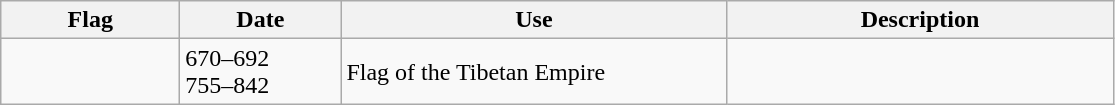<table class="wikitable" style="background: #f9f9f9">
<tr>
<th width="112">Flag</th>
<th width="100">Date</th>
<th width="250">Use</th>
<th width="250">Description</th>
</tr>
<tr>
<td></td>
<td>670–692<br>755–842</td>
<td>Flag of the Tibetan Empire</td>
<td></td>
</tr>
</table>
